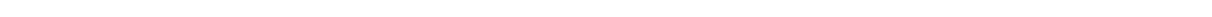<table style="width:1000px; text-align:center;">
<tr style="color:white;">
<td style="background:">1.1</td>
<td style="background:">28.3%</td>
<td style="background:">30.6%</td>
<td style="background:"><strong>40.0%</strong></td>
</tr>
<tr>
<td></td>
<td></td>
<td></td>
<td></td>
</tr>
</table>
